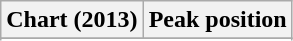<table class="wikitable sortable" border="1">
<tr>
<th>Chart (2013)</th>
<th>Peak position</th>
</tr>
<tr>
</tr>
<tr>
</tr>
</table>
